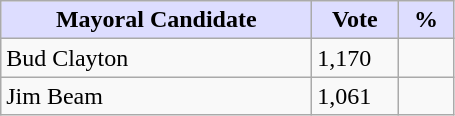<table class="wikitable">
<tr>
<th style="background:#ddf; width:200px;">Mayoral Candidate </th>
<th style="background:#ddf; width:50px;">Vote</th>
<th style="background:#ddf; width:30px;">%</th>
</tr>
<tr>
<td>Bud Clayton</td>
<td>1,170</td>
<td></td>
</tr>
<tr>
<td>Jim Beam</td>
<td>1,061</td>
<td></td>
</tr>
</table>
